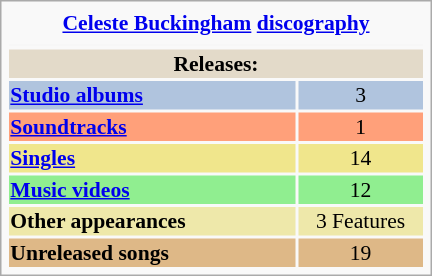<table class=infobox style="width:20em; text-align:left; font-size:90%; vertical-align:middle; background-color:#white">
<tr>
<th colspan=3 style="text-align: center;"><strong><a href='#'>Celeste Buckingham</a> <a href='#'>discography</a></strong></th>
</tr>
<tr>
</tr>
<tr style=background-color:white>
<td colspan=3 style="background-color:#F7F7F7;"></td>
</tr>
<tr>
<th colspan=3 style="text-align: center; background-color:#E3DAC9;">Releases:</th>
</tr>
<tr>
<td style="background:#B0C4DE;"><strong><a href='#'>Studio albums</a></strong></td>
<td style="text-align: center; background:#B0C4DE;" colspan=2 width=50>3</td>
</tr>
<tr>
<td style="background:#FFA07A;"><strong><a href='#'>Soundtracks</a></strong></td>
<td style="text-align: center; background:#FFA07A;" colspan=2 width=50>1</td>
</tr>
<tr>
<td style="background:#F0E68C;"><strong><a href='#'>Singles</a></strong></td>
<td style="text-align: center; background:#F0E68C;" colspan=2 width=50>14</td>
</tr>
<tr>
<td style="background:#90EE90;"><strong><a href='#'>Music videos</a></strong></td>
<td style="text-align: center; background:#90EE90;" colspan=2 width=50>12</td>
</tr>
<tr>
<td style="background:palegoldenrod;"><strong>Other appearances</strong></td>
<td style="text-align: center; background:palegoldenrod;" colspan=2 width=50>3 Features</td>
</tr>
<tr>
<td style="background:#DEB887;"><strong>Unreleased songs</strong></td>
<td style="text-align: center; background:#DEB887;" colspan=2 width=50>19</td>
</tr>
</table>
